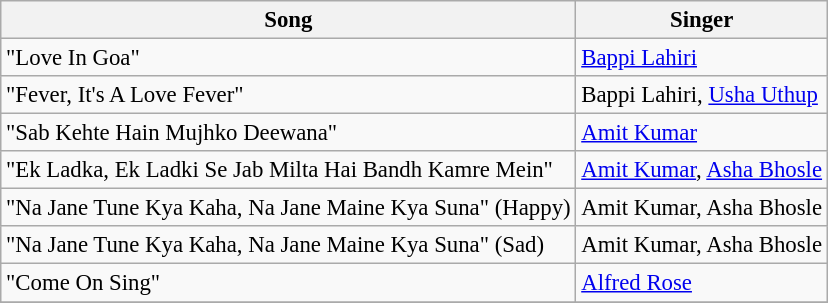<table class="wikitable" style="font-size:95%;">
<tr>
<th>Song</th>
<th>Singer</th>
</tr>
<tr>
<td>"Love In Goa"</td>
<td><a href='#'>Bappi Lahiri</a></td>
</tr>
<tr>
<td>"Fever, It's A Love Fever"</td>
<td>Bappi Lahiri, <a href='#'>Usha Uthup</a></td>
</tr>
<tr>
<td>"Sab Kehte Hain Mujhko Deewana"</td>
<td><a href='#'>Amit Kumar</a></td>
</tr>
<tr>
<td>"Ek Ladka, Ek Ladki Se Jab Milta Hai Bandh Kamre Mein"</td>
<td><a href='#'>Amit Kumar</a>, <a href='#'>Asha Bhosle</a></td>
</tr>
<tr>
<td>"Na Jane Tune Kya Kaha, Na Jane Maine Kya Suna" (Happy)</td>
<td>Amit Kumar, Asha Bhosle</td>
</tr>
<tr>
<td>"Na Jane Tune Kya Kaha, Na Jane Maine Kya Suna" (Sad)</td>
<td>Amit Kumar, Asha Bhosle</td>
</tr>
<tr>
<td>"Come On Sing"</td>
<td><a href='#'>Alfred Rose</a></td>
</tr>
<tr>
</tr>
</table>
